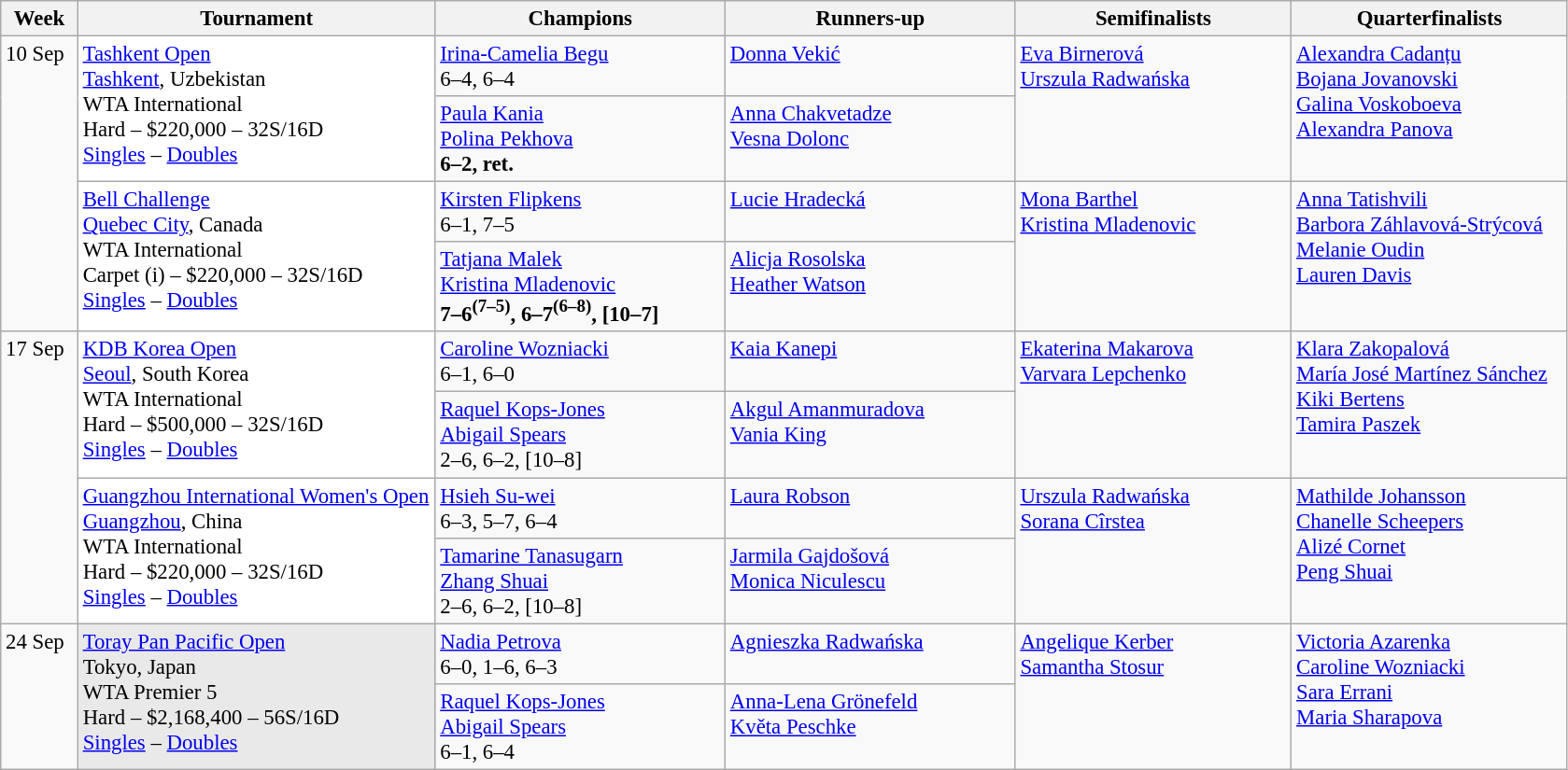<table class=wikitable style=font-size:95%>
<tr>
<th style="width:48px;">Week</th>
<th style="width:248px;">Tournament</th>
<th style="width:200px;">Champions</th>
<th style="width:200px;">Runners-up</th>
<th style="width:190px;">Semifinalists</th>
<th style="width:190px;">Quarterfinalists</th>
</tr>
<tr valign=top>
<td rowspan=4>10 Sep</td>
<td style="background:#fff;" rowspan="2"><a href='#'>Tashkent Open</a><br><a href='#'>Tashkent</a>, Uzbekistan<br>WTA International<br>Hard – $220,000 – 32S/16D<br><a href='#'>Singles</a> – <a href='#'>Doubles</a></td>
<td> <a href='#'>Irina-Camelia Begu</a> <br> 6–4, 6–4</td>
<td> <a href='#'>Donna Vekić</a></td>
<td rowspan=2> <a href='#'>Eva Birnerová</a> <br>  <a href='#'>Urszula Radwańska</a></td>
<td rowspan=2> <a href='#'>Alexandra Cadanțu</a> <br>  <a href='#'>Bojana Jovanovski</a> <br>  <a href='#'>Galina Voskoboeva</a><br>  <a href='#'>Alexandra Panova</a></td>
</tr>
<tr valign=top>
<td> <a href='#'>Paula Kania</a> <br>  <a href='#'>Polina Pekhova</a> <strong><br> 6–2, ret. </strong></td>
<td> <a href='#'>Anna Chakvetadze</a> <br>  <a href='#'>Vesna Dolonc</a></td>
</tr>
<tr valign=top>
<td style="background:#fff;" rowspan="2"><a href='#'>Bell Challenge</a><br><a href='#'>Quebec City</a>, Canada<br>WTA International<br>Carpet (i) – $220,000 – 32S/16D<br><a href='#'>Singles</a> – <a href='#'>Doubles</a></td>
<td> <a href='#'>Kirsten Flipkens</a> <br> 6–1, 7–5</td>
<td> <a href='#'>Lucie Hradecká</a></td>
<td rowspan=2> <a href='#'>Mona Barthel</a> <br>  <a href='#'>Kristina Mladenovic</a></td>
<td rowspan=2> <a href='#'>Anna Tatishvili</a> <br>   <a href='#'>Barbora Záhlavová-Strýcová</a> <br>  <a href='#'>Melanie Oudin</a> <br>  <a href='#'>Lauren Davis</a></td>
</tr>
<tr valign=top>
<td> <a href='#'>Tatjana Malek</a> <br>  <a href='#'>Kristina Mladenovic</a> <strong><br> 7–6<sup>(7–5)</sup>, 6–7<sup>(6–8)</sup>, [10–7] </strong></td>
<td> <a href='#'>Alicja Rosolska</a> <br>  <a href='#'>Heather Watson</a></td>
</tr>
<tr valign=top>
<td rowspan=4>17 Sep</td>
<td style="background:#fff;" rowspan="2"><a href='#'>KDB Korea Open</a><br><a href='#'>Seoul</a>, South Korea<br>WTA International<br>Hard – $500,000 – 32S/16D<br><a href='#'>Singles</a> – <a href='#'>Doubles</a></td>
<td> <a href='#'>Caroline Wozniacki</a> <br> 6–1, 6–0</td>
<td> <a href='#'>Kaia Kanepi</a></td>
<td rowspan=2> <a href='#'>Ekaterina Makarova</a> <br>  <a href='#'>Varvara Lepchenko</a></td>
<td rowspan=2> <a href='#'>Klara Zakopalová</a> <br>  <a href='#'>María José Martínez Sánchez</a> <br>  <a href='#'>Kiki Bertens</a> <br>  <a href='#'>Tamira Paszek</a></td>
</tr>
<tr valign=top>
<td> <a href='#'>Raquel Kops-Jones</a> <br>  <a href='#'>Abigail Spears</a> <br> 2–6, 6–2, [10–8]</td>
<td> <a href='#'>Akgul Amanmuradova</a> <br>  <a href='#'>Vania King</a></td>
</tr>
<tr valign=top>
<td style="background:#fff;" rowspan="2"><a href='#'>Guangzhou International Women's Open</a><br><a href='#'>Guangzhou</a>, China<br>WTA International<br>Hard – $220,000 – 32S/16D<br><a href='#'>Singles</a> – <a href='#'>Doubles</a></td>
<td> <a href='#'>Hsieh Su-wei</a> <br> 6–3, 5–7, 6–4</td>
<td> <a href='#'>Laura Robson</a></td>
<td rowspan=2> <a href='#'>Urszula Radwańska</a> <br>  <a href='#'>Sorana Cîrstea</a></td>
<td rowspan=2> <a href='#'>Mathilde Johansson</a> <br>  <a href='#'>Chanelle Scheepers</a> <br>  <a href='#'>Alizé Cornet</a> <br>  <a href='#'>Peng Shuai</a></td>
</tr>
<tr valign=top>
<td> <a href='#'>Tamarine Tanasugarn</a> <br>  <a href='#'>Zhang Shuai</a> <br> 2–6, 6–2, [10–8]</td>
<td> <a href='#'>Jarmila Gajdošová</a> <br>  <a href='#'>Monica Niculescu</a></td>
</tr>
<tr valign=top>
<td rowspan=2>24 Sep</td>
<td style="background:#E9E9E9;" rowspan="2"><a href='#'>Toray Pan Pacific Open</a><br>Tokyo, Japan<br>WTA Premier 5<br>Hard – $2,168,400 – 56S/16D<br><a href='#'>Singles</a> – <a href='#'>Doubles</a></td>
<td> <a href='#'>Nadia Petrova</a> <br> 6–0, 1–6, 6–3</td>
<td> <a href='#'>Agnieszka Radwańska</a></td>
<td rowspan=2> <a href='#'>Angelique Kerber</a> <br>  <a href='#'>Samantha Stosur</a></td>
<td rowspan=2> <a href='#'>Victoria Azarenka</a> <br>  <a href='#'>Caroline Wozniacki</a> <br>  <a href='#'>Sara Errani</a> <br>  <a href='#'>Maria Sharapova</a></td>
</tr>
<tr valign=top>
<td> <a href='#'>Raquel Kops-Jones</a> <br>  <a href='#'>Abigail Spears</a> <br> 6–1, 6–4</td>
<td> <a href='#'>Anna-Lena Grönefeld</a> <br>  <a href='#'>Květa Peschke</a></td>
</tr>
</table>
